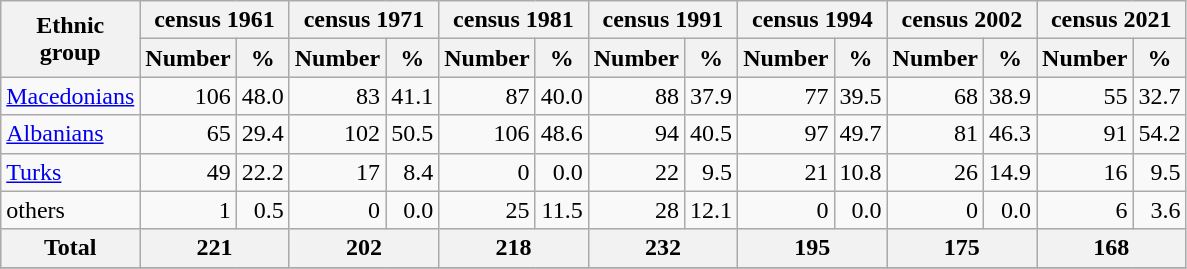<table class="wikitable">
<tr>
<th rowspan="2">Ethnic<br>group</th>
<th colspan="2">census 1961</th>
<th colspan="2">census 1971</th>
<th colspan="2">census 1981</th>
<th colspan="2">census 1991</th>
<th colspan="2">census 1994</th>
<th colspan="2">census 2002</th>
<th colspan="2">census 2021</th>
</tr>
<tr bgcolor="#e0e0e0">
<th>Number</th>
<th>%</th>
<th>Number</th>
<th>%</th>
<th>Number</th>
<th>%</th>
<th>Number</th>
<th>%</th>
<th>Number</th>
<th>%</th>
<th>Number</th>
<th>%</th>
<th>Number</th>
<th>%</th>
</tr>
<tr>
<td><a href='#'>Macedonians</a></td>
<td align="right">106</td>
<td align="right">48.0</td>
<td align="right">83</td>
<td align="right">41.1</td>
<td align="right">87</td>
<td align="right">40.0</td>
<td align="right">88</td>
<td align="right">37.9</td>
<td align="right">77</td>
<td align="right">39.5</td>
<td align="right">68</td>
<td align="right">38.9</td>
<td align="right">55</td>
<td align="right">32.7</td>
</tr>
<tr>
<td><a href='#'>Albanians</a></td>
<td align="right">65</td>
<td align="right">29.4</td>
<td align="right">102</td>
<td align="right">50.5</td>
<td align="right">106</td>
<td align="right">48.6</td>
<td align="right">94</td>
<td align="right">40.5</td>
<td align="right">97</td>
<td align="right">49.7</td>
<td align="right">81</td>
<td align="right">46.3</td>
<td align="right">91</td>
<td align="right">54.2</td>
</tr>
<tr>
<td><a href='#'>Turks</a></td>
<td align="right">49</td>
<td align="right">22.2</td>
<td align="right">17</td>
<td align="right">8.4</td>
<td align="right">0</td>
<td align="right">0.0</td>
<td align="right">22</td>
<td align="right">9.5</td>
<td align="right">21</td>
<td align="right">10.8</td>
<td align="right">26</td>
<td align="right">14.9</td>
<td align="right">16</td>
<td align="right">9.5</td>
</tr>
<tr>
<td>others</td>
<td align="right">1</td>
<td align="right">0.5</td>
<td align="right">0</td>
<td align="right">0.0</td>
<td align="right">25</td>
<td align="right">11.5</td>
<td align="right">28</td>
<td align="right">12.1</td>
<td align="right">0</td>
<td align="right">0.0</td>
<td align="right">0</td>
<td align="right">0.0</td>
<td align="right">6</td>
<td align="right">3.6</td>
</tr>
<tr bgcolor="#e0e0e0">
<th align="left">Total</th>
<th colspan="2">221</th>
<th colspan="2">202</th>
<th colspan="2">218</th>
<th colspan="2">232</th>
<th colspan="2">195</th>
<th colspan="2">175</th>
<th colspan="2">168</th>
</tr>
<tr>
</tr>
</table>
